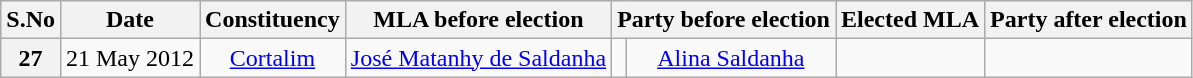<table class="wikitable sortable" style="text-align:center;">
<tr>
<th>S.No</th>
<th>Date</th>
<th>Constituency</th>
<th>MLA before election</th>
<th colspan="2">Party before election</th>
<th>Elected MLA</th>
<th colspan="2">Party after election</th>
</tr>
<tr>
<th>27</th>
<td>21 May 2012</td>
<td><a href='#'>Cortalim</a></td>
<td><a href='#'>José Matanhy de Saldanha</a></td>
<td></td>
<td><a href='#'>Alina Saldanha</a></td>
<td></td>
</tr>
</table>
